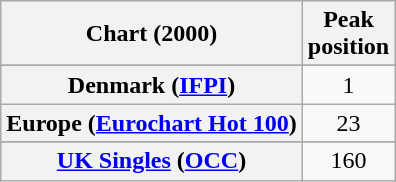<table class="wikitable sortable plainrowheaders">
<tr>
<th>Chart (2000)</th>
<th>Peak<br>position</th>
</tr>
<tr>
</tr>
<tr>
</tr>
<tr>
<th scope="row">Denmark (<a href='#'>IFPI</a>)<br></th>
<td align="center">1</td>
</tr>
<tr>
<th scope="row">Europe (<a href='#'>Eurochart Hot 100</a>)</th>
<td align="center">23</td>
</tr>
<tr>
</tr>
<tr>
</tr>
<tr>
</tr>
<tr>
</tr>
<tr>
</tr>
<tr>
<th scope="row"><a href='#'>UK Singles</a> (<a href='#'>OCC</a>)</th>
<td align="center">160</td>
</tr>
</table>
